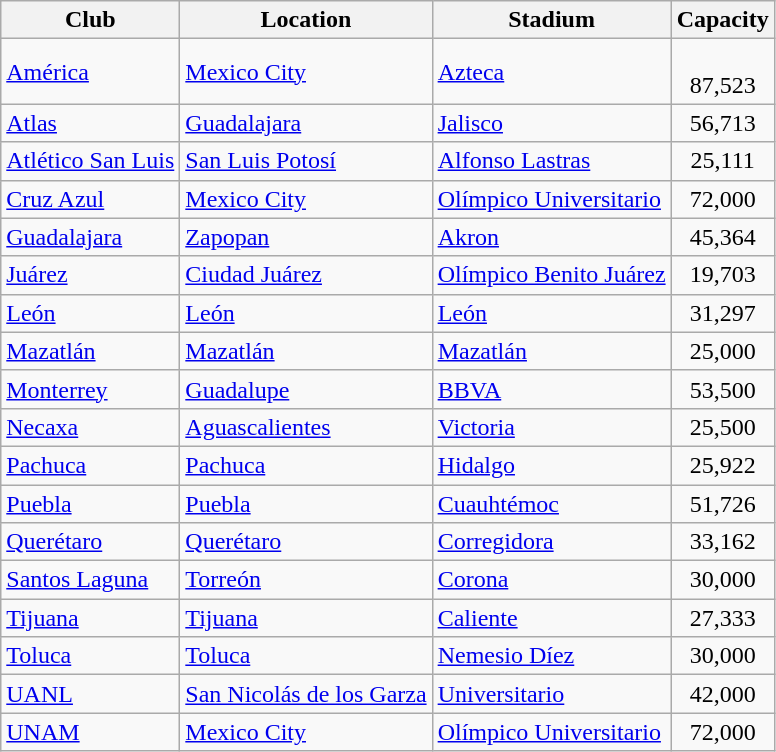<table class="wikitable sortable">
<tr>
<th>Club</th>
<th>Location</th>
<th>Stadium</th>
<th data-sort-type="number">Capacity</th>
</tr>
<tr>
<td><a href='#'>América</a></td>
<td><a href='#'>Mexico City</a></td>
<td><a href='#'>Azteca</a></td>
<td style="text-align:center;"><br>87,523</td>
</tr>
<tr>
<td><a href='#'>Atlas</a></td>
<td><a href='#'>Guadalajara</a></td>
<td><a href='#'>Jalisco</a></td>
<td style="text-align:center;">56,713</td>
</tr>
<tr>
<td style="text-align:left;"><a href='#'>Atlético San Luis</a></td>
<td><a href='#'>San Luis Potosí</a></td>
<td><a href='#'>Alfonso Lastras</a></td>
<td style="text-align:center;">25,111</td>
</tr>
<tr>
<td><a href='#'>Cruz Azul</a></td>
<td><a href='#'>Mexico City</a></td>
<td><a href='#'>Olímpico Universitario</a></td>
<td style="text-align:center;">72,000</td>
</tr>
<tr>
<td><a href='#'>Guadalajara</a></td>
<td><a href='#'>Zapopan</a></td>
<td><a href='#'>Akron</a></td>
<td style="text-align:center;">45,364</td>
</tr>
<tr>
<td><a href='#'>Juárez</a></td>
<td><a href='#'>Ciudad Juárez</a></td>
<td><a href='#'>Olímpico Benito Juárez</a></td>
<td style="text-align:center;">19,703</td>
</tr>
<tr>
<td><a href='#'>León</a></td>
<td><a href='#'>León</a></td>
<td><a href='#'>León</a></td>
<td style="text-align:center;">31,297</td>
</tr>
<tr>
<td><a href='#'>Mazatlán</a></td>
<td><a href='#'>Mazatlán</a></td>
<td><a href='#'>Mazatlán</a></td>
<td style="text-align:center;">25,000</td>
</tr>
<tr>
<td><a href='#'>Monterrey</a></td>
<td><a href='#'>Guadalupe</a></td>
<td><a href='#'>BBVA</a></td>
<td style="text-align:center;">53,500</td>
</tr>
<tr>
<td style="text-align:left;"><a href='#'>Necaxa</a></td>
<td><a href='#'>Aguascalientes</a></td>
<td><a href='#'>Victoria</a></td>
<td style="text-align:center;">25,500</td>
</tr>
<tr>
<td><a href='#'>Pachuca</a></td>
<td><a href='#'>Pachuca</a></td>
<td><a href='#'>Hidalgo</a></td>
<td style="text-align:center;">25,922</td>
</tr>
<tr>
<td><a href='#'>Puebla</a></td>
<td><a href='#'>Puebla</a></td>
<td><a href='#'>Cuauhtémoc</a></td>
<td style="text-align:center;">51,726</td>
</tr>
<tr>
<td><a href='#'>Querétaro</a></td>
<td><a href='#'>Querétaro</a></td>
<td><a href='#'>Corregidora</a></td>
<td style="text-align:center;">33,162</td>
</tr>
<tr>
<td><a href='#'>Santos Laguna</a></td>
<td><a href='#'>Torreón</a></td>
<td><a href='#'>Corona</a></td>
<td style="text-align:center;">30,000</td>
</tr>
<tr>
<td><a href='#'>Tijuana</a></td>
<td><a href='#'>Tijuana</a></td>
<td><a href='#'>Caliente</a></td>
<td style="text-align:center;">27,333</td>
</tr>
<tr>
<td><a href='#'>Toluca</a></td>
<td><a href='#'>Toluca</a></td>
<td><a href='#'>Nemesio Díez</a></td>
<td style="text-align:center;">30,000</td>
</tr>
<tr>
<td><a href='#'>UANL</a></td>
<td><a href='#'>San Nicolás de los Garza</a></td>
<td><a href='#'>Universitario</a></td>
<td style="text-align:center;">42,000</td>
</tr>
<tr>
<td><a href='#'>UNAM</a></td>
<td><a href='#'>Mexico City</a></td>
<td><a href='#'>Olímpico Universitario</a></td>
<td style="text-align:center;">72,000</td>
</tr>
</table>
